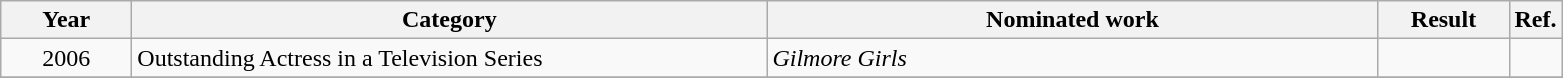<table class=wikitable>
<tr>
<th scope="col" style="width:5em;">Year</th>
<th scope="col" style="width:26em;">Category</th>
<th scope="col" style="width:25em;">Nominated work</th>
<th scope="col" style="width:5em;">Result</th>
<th>Ref.</th>
</tr>
<tr>
<td style="text-align:center;">2006</td>
<td>Outstanding Actress in a Television Series</td>
<td><em>Gilmore Girls</em></td>
<td></td>
<td style="text-align:center;"></td>
</tr>
<tr>
</tr>
</table>
